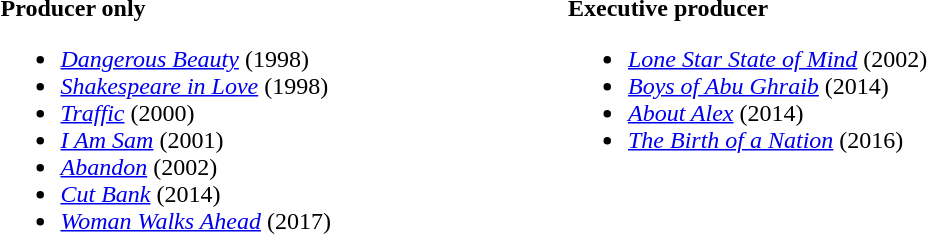<table style="width:100%;">
<tr style="vertical-align:top;">
<td style="width:30%;"><br><strong>Producer only</strong><ul><li><em><a href='#'>Dangerous Beauty</a></em> (1998)</li><li><em><a href='#'>Shakespeare in Love</a></em> (1998)</li><li><em><a href='#'>Traffic</a></em> (2000)</li><li><em><a href='#'>I Am Sam</a></em> (2001)</li><li><em><a href='#'>Abandon</a></em> (2002)</li><li><em><a href='#'>Cut Bank</a></em> (2014)</li><li><em><a href='#'>Woman Walks Ahead</a></em> (2017)</li></ul></td>
<td style="width:70%;"><br><strong>Executive producer</strong><ul><li><em><a href='#'>Lone Star State of Mind</a></em> (2002)</li><li><em><a href='#'>Boys of Abu Ghraib</a></em> (2014)</li><li><em><a href='#'>About Alex</a></em> (2014)</li><li><em><a href='#'>The Birth of a Nation</a></em> (2016)</li></ul></td>
<td style="width:50%;"></td>
</tr>
</table>
